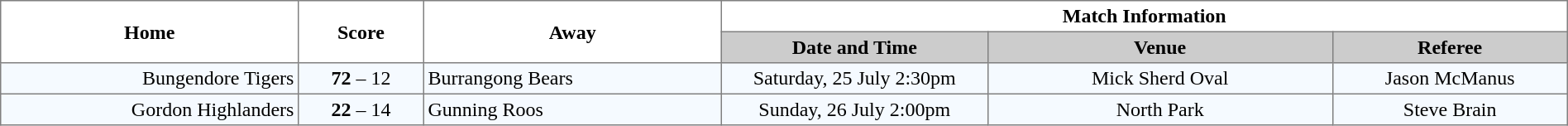<table width="100%" cellspacing="0" cellpadding="3" border="1" style="border-collapse:collapse;  text-align:center;">
<tr>
<th rowspan="2" width="19%">Home</th>
<th rowspan="2" width="8%">Score</th>
<th rowspan="2" width="19%">Away</th>
<th colspan="3">Match Information</th>
</tr>
<tr bgcolor="#CCCCCC">
<th width="17%">Date and Time</th>
<th width="22%">Venue</th>
<th width="50%">Referee</th>
</tr>
<tr style="text-align:center; background:#f5faff;">
<td align="right">Bungendore Tigers </td>
<td align="center"><strong>72</strong> – 12</td>
<td align="left"> Burrangong Bears</td>
<td>Saturday, 25 July 2:30pm</td>
<td>Mick Sherd Oval</td>
<td>Jason McManus</td>
</tr>
<tr style="text-align:center; background:#f5faff;">
<td align="right">Gordon Highlanders </td>
<td align="center"><strong>22</strong> – 14</td>
<td align="left"> Gunning Roos</td>
<td>Sunday, 26 July 2:00pm</td>
<td>North Park</td>
<td>Steve Brain</td>
</tr>
</table>
